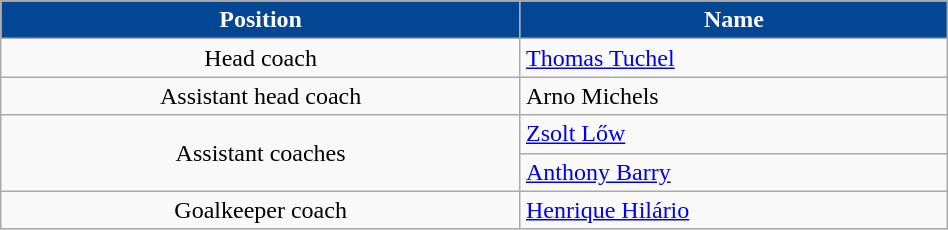<table class="wikitable" style="text-align:center;width:50%;">
<tr>
<th style=background:#034694;color:#FFFFFF>Position</th>
<th style=background:#034694;color:#FFFFFF>Name</th>
</tr>
<tr>
<td>Head coach</td>
<td align=left> <a href='#'>Thomas Tuchel</a></td>
</tr>
<tr>
<td>Assistant head coach</td>
<td align=left> Arno Michels</td>
</tr>
<tr>
<td rowspan=2>Assistant coaches</td>
<td align=left> <a href='#'>Zsolt Lőw</a></td>
</tr>
<tr>
<td align=left> <a href='#'>Anthony Barry</a></td>
</tr>
<tr>
<td>Goalkeeper coach</td>
<td align=left> <a href='#'>Henrique Hilário</a></td>
</tr>
</table>
